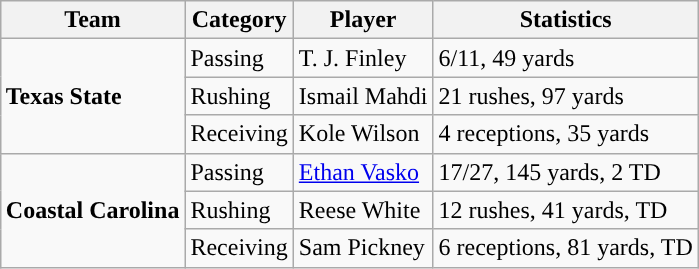<table class="wikitable" style="float: right;">
<tr>
<th>Team</th>
<th>Category</th>
<th>Player</th>
<th>Statistics</th>
</tr>
<tr>
<td rowspan=3><strong>Texas State</strong></td>
<td>Passing</td>
<td>T. J. Finley</td>
<td>6/11, 49 yards</td>
</tr>
<tr>
<td>Rushing</td>
<td>Ismail Mahdi</td>
<td>21 rushes, 97 yards</td>
</tr>
<tr>
<td>Receiving</td>
<td>Kole Wilson</td>
<td>4 receptions, 35 yards</td>
</tr>
<tr>
<td rowspan=3><strong>Coastal Carolina</strong></td>
<td>Passing</td>
<td><a href='#'>Ethan Vasko</a></td>
<td>17/27, 145 yards, 2 TD</td>
</tr>
<tr>
<td>Rushing</td>
<td>Reese White</td>
<td>12 rushes, 41 yards, TD</td>
</tr>
<tr>
<td>Receiving</td>
<td>Sam Pickney</td>
<td>6 receptions, 81 yards, TD</td>
</tr>
</table>
